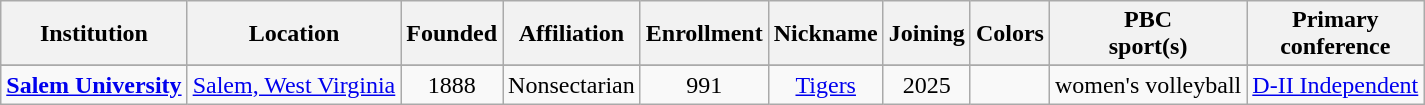<table class="wikitable sortable" style="text-align:center">
<tr>
<th>Institution</th>
<th>Location</th>
<th>Founded</th>
<th>Affiliation</th>
<th>Enrollment</th>
<th>Nickname</th>
<th>Joining</th>
<th class="unsortable">Colors</th>
<th>PBC<br>sport(s)</th>
<th>Primary<br>conference</th>
</tr>
<tr>
</tr>
<tr>
<td><strong><a href='#'>Salem University</a></strong></td>
<td><a href='#'>Salem, West Virginia</a></td>
<td>1888</td>
<td>Nonsectarian<br></td>
<td>991</td>
<td><a href='#'>Tigers</a></td>
<td>2025</td>
<td></td>
<td>women's volleyball</td>
<td><a href='#'>D-II Independent</a></td>
</tr>
</table>
